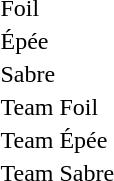<table>
<tr>
<td>Foil</td>
<td></td>
<td></td>
<td><br></td>
</tr>
<tr>
<td>Épée</td>
<td></td>
<td></td>
<td><br></td>
</tr>
<tr>
<td>Sabre</td>
<td></td>
<td></td>
<td><br></td>
</tr>
<tr>
<td>Team Foil</td>
<td></td>
<td></td>
<td></td>
</tr>
<tr>
<td>Team Épée</td>
<td></td>
<td></td>
<td></td>
</tr>
<tr>
<td>Team Sabre</td>
<td></td>
<td></td>
<td></td>
</tr>
</table>
